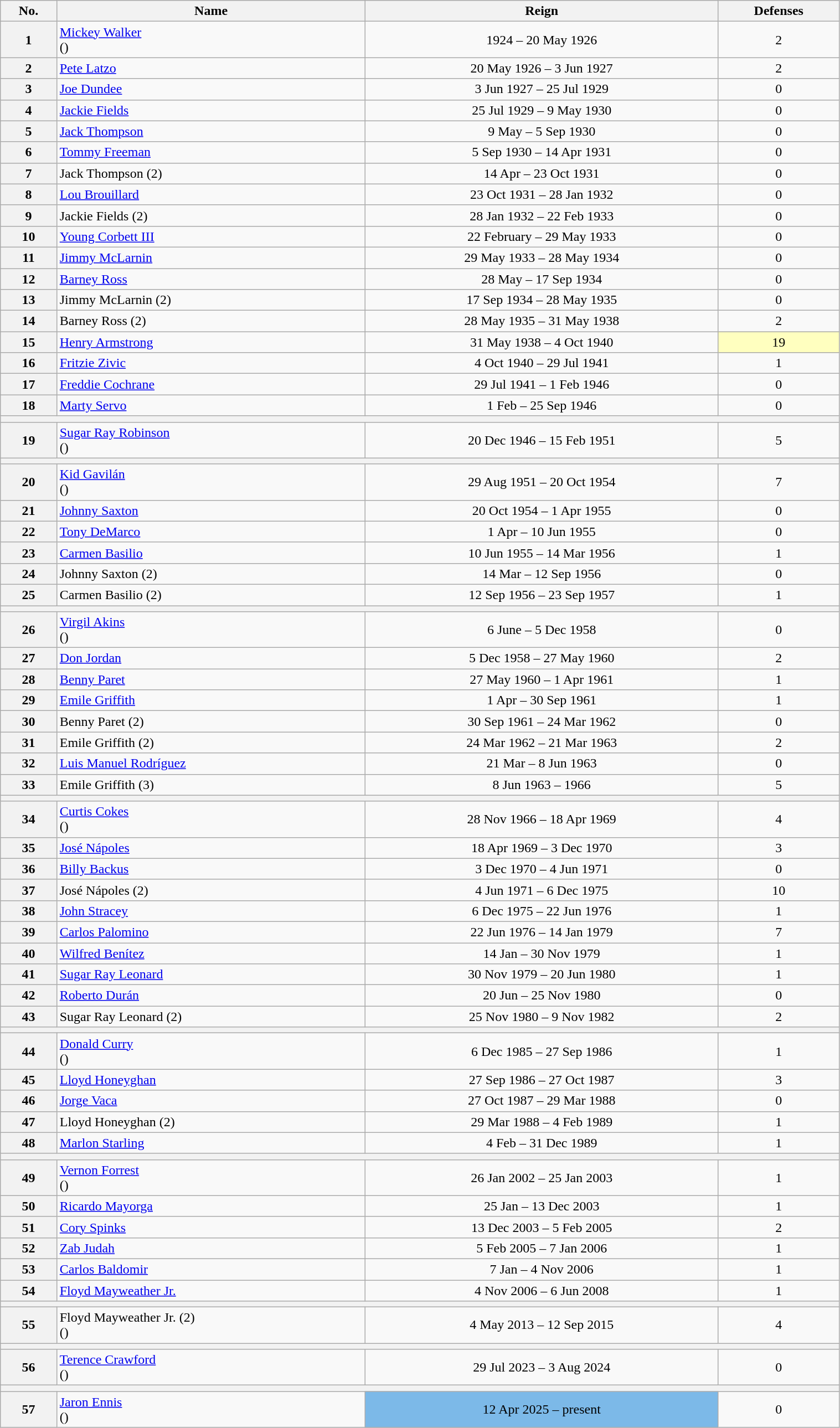<table class="wikitable sortable" style="width:80%;">
<tr>
<th>No.</th>
<th>Name</th>
<th>Reign</th>
<th>Defenses</th>
</tr>
<tr align=center>
<th>1</th>
<td align=left><a href='#'>Mickey Walker</a><br>()</td>
<td>1924 – 20 May 1926</td>
<td>2</td>
</tr>
<tr align=center>
<th>2</th>
<td align=left><a href='#'>Pete Latzo</a></td>
<td>20 May 1926 – 3 Jun 1927</td>
<td>2</td>
</tr>
<tr align=center>
<th>3</th>
<td align=left><a href='#'>Joe Dundee</a></td>
<td>3 Jun 1927 – 25 Jul 1929</td>
<td>0</td>
</tr>
<tr align=center>
<th>4</th>
<td align=left><a href='#'>Jackie Fields</a></td>
<td>25 Jul 1929 – 9 May 1930</td>
<td>0</td>
</tr>
<tr align=center>
<th>5</th>
<td align=left><a href='#'>Jack Thompson</a></td>
<td>9 May – 5 Sep 1930</td>
<td>0</td>
</tr>
<tr align=center>
<th>6</th>
<td align=left><a href='#'>Tommy Freeman</a></td>
<td>5 Sep 1930 – 14 Apr 1931</td>
<td>0</td>
</tr>
<tr align=center>
<th>7</th>
<td align=left>Jack Thompson (2)</td>
<td>14 Apr – 23 Oct 1931</td>
<td>0</td>
</tr>
<tr align=center>
<th>8</th>
<td align=left><a href='#'>Lou Brouillard</a></td>
<td>23 Oct 1931 – 28 Jan 1932</td>
<td>0</td>
</tr>
<tr align=center>
<th>9</th>
<td align=left>Jackie Fields (2)</td>
<td>28 Jan 1932 – 22 Feb 1933</td>
<td>0</td>
</tr>
<tr align=center>
<th>10</th>
<td align=left><a href='#'>Young Corbett III</a></td>
<td>22 February – 29 May 1933</td>
<td>0</td>
</tr>
<tr align=center>
<th>11</th>
<td align=left><a href='#'>Jimmy McLarnin</a></td>
<td>29 May 1933 – 28 May 1934</td>
<td>0</td>
</tr>
<tr align=center>
<th>12</th>
<td align=left><a href='#'>Barney Ross</a></td>
<td>28 May – 17 Sep 1934</td>
<td>0</td>
</tr>
<tr align=center>
<th>13</th>
<td align=left>Jimmy McLarnin (2)</td>
<td>17 Sep 1934 – 28 May 1935</td>
<td>0</td>
</tr>
<tr align=center>
<th>14</th>
<td align=left>Barney Ross (2)</td>
<td>28 May 1935 – 31 May 1938</td>
<td>2</td>
</tr>
<tr align=center>
<th>15</th>
<td align=left><a href='#'>Henry Armstrong</a></td>
<td>31 May 1938 – 4 Oct 1940</td>
<td style="background:#ffffbf;">19</td>
</tr>
<tr align=center>
<th>16</th>
<td align=left><a href='#'>Fritzie Zivic</a></td>
<td>4 Oct 1940 – 29 Jul 1941</td>
<td>1</td>
</tr>
<tr align=center>
<th>17</th>
<td align=left><a href='#'>Freddie Cochrane</a></td>
<td>29 Jul 1941 – 1 Feb 1946</td>
<td>0</td>
</tr>
<tr align=center>
<th>18</th>
<td align=left><a href='#'>Marty Servo</a></td>
<td>1 Feb – 25 Sep 1946</td>
<td>0</td>
</tr>
<tr align=center>
<th colspan=4></th>
</tr>
<tr align=center>
<th>19</th>
<td align=left><a href='#'>Sugar Ray Robinson</a><br>()</td>
<td>20 Dec 1946 – 15 Feb 1951</td>
<td>5</td>
</tr>
<tr align=center>
<th colspan=4></th>
</tr>
<tr align=center>
<th>20</th>
<td align=left><a href='#'>Kid Gavilán</a><br>()</td>
<td>29 Aug 1951 – 20 Oct 1954</td>
<td>7</td>
</tr>
<tr align=center>
<th>21</th>
<td align=left><a href='#'>Johnny Saxton</a></td>
<td>20 Oct 1954 – 1 Apr 1955</td>
<td>0</td>
</tr>
<tr align=center>
<th>22</th>
<td align=left><a href='#'>Tony DeMarco</a></td>
<td>1 Apr – 10 Jun 1955</td>
<td>0</td>
</tr>
<tr align=center>
<th>23</th>
<td align=left><a href='#'>Carmen Basilio</a></td>
<td>10 Jun 1955 – 14 Mar 1956</td>
<td>1</td>
</tr>
<tr align=center>
<th>24</th>
<td align=left>Johnny Saxton (2)</td>
<td>14 Mar – 12 Sep 1956</td>
<td>0</td>
</tr>
<tr align=center>
<th>25</th>
<td align=left>Carmen Basilio (2)</td>
<td>12 Sep 1956 – 23 Sep 1957</td>
<td>1</td>
</tr>
<tr align=center>
<th colspan=4></th>
</tr>
<tr align=center>
<th>26</th>
<td align=left><a href='#'>Virgil Akins</a><br>()</td>
<td>6 June – 5 Dec 1958</td>
<td>0</td>
</tr>
<tr align=center>
<th>27</th>
<td align=left><a href='#'>Don Jordan</a></td>
<td>5 Dec 1958 – 27 May 1960</td>
<td>2</td>
</tr>
<tr align=center>
<th>28</th>
<td align=left><a href='#'>Benny Paret</a></td>
<td>27 May 1960 – 1 Apr 1961</td>
<td>1</td>
</tr>
<tr align=center>
<th>29</th>
<td align=left><a href='#'>Emile Griffith</a></td>
<td>1 Apr – 30 Sep 1961</td>
<td>1</td>
</tr>
<tr align=center>
<th>30</th>
<td align=left>Benny Paret (2)</td>
<td>30 Sep 1961 – 24 Mar 1962</td>
<td>0</td>
</tr>
<tr align=center>
<th>31</th>
<td align=left>Emile Griffith (2)</td>
<td>24 Mar 1962 – 21 Mar 1963</td>
<td>2</td>
</tr>
<tr align=center>
<th>32</th>
<td align=left><a href='#'>Luis Manuel Rodríguez</a></td>
<td>21 Mar – 8 Jun 1963</td>
<td>0</td>
</tr>
<tr align=center>
<th>33</th>
<td align=left>Emile Griffith (3)</td>
<td>8 Jun 1963 – 1966</td>
<td>5</td>
</tr>
<tr align=center>
<th colspan=4></th>
</tr>
<tr align=center>
<th>34</th>
<td align=left><a href='#'>Curtis Cokes</a><br>()</td>
<td>28 Nov 1966 – 18 Apr 1969</td>
<td>4</td>
</tr>
<tr align=center>
<th>35</th>
<td align=left><a href='#'>José Nápoles</a></td>
<td>18 Apr 1969 – 3 Dec 1970</td>
<td>3</td>
</tr>
<tr align=center>
<th>36</th>
<td align=left><a href='#'>Billy Backus</a></td>
<td>3 Dec 1970 – 4 Jun 1971</td>
<td>0</td>
</tr>
<tr align=center>
<th>37</th>
<td align=left>José Nápoles (2)</td>
<td>4 Jun 1971 – 6 Dec 1975</td>
<td>10</td>
</tr>
<tr align=center>
<th>38</th>
<td align=left><a href='#'>John Stracey</a></td>
<td>6 Dec 1975 – 22 Jun 1976</td>
<td>1</td>
</tr>
<tr align=center>
<th>39</th>
<td align=left><a href='#'>Carlos Palomino</a></td>
<td>22 Jun 1976 – 14 Jan 1979</td>
<td>7</td>
</tr>
<tr align=center>
<th>40</th>
<td align=left><a href='#'>Wilfred Benítez</a></td>
<td>14 Jan – 30 Nov 1979</td>
<td>1</td>
</tr>
<tr align=center>
<th>41</th>
<td align=left><a href='#'>Sugar Ray Leonard</a></td>
<td>30 Nov 1979 – 20 Jun 1980</td>
<td>1</td>
</tr>
<tr align=center>
<th>42</th>
<td align=left><a href='#'>Roberto Durán</a></td>
<td>20 Jun – 25 Nov 1980</td>
<td>0</td>
</tr>
<tr align=center>
<th>43</th>
<td align=left>Sugar Ray Leonard (2)</td>
<td>25 Nov 1980 – 9 Nov 1982</td>
<td>2</td>
</tr>
<tr align=center>
<th colspan=4></th>
</tr>
<tr align=center>
<th>44</th>
<td align=left><a href='#'>Donald Curry</a><br>()</td>
<td>6 Dec 1985 – 27 Sep 1986</td>
<td>1</td>
</tr>
<tr align=center>
<th>45</th>
<td align=left><a href='#'>Lloyd Honeyghan</a></td>
<td>27 Sep 1986 – 27 Oct 1987</td>
<td>3</td>
</tr>
<tr align=center>
<th>46</th>
<td align=left><a href='#'>Jorge Vaca</a></td>
<td>27 Oct 1987 – 29 Mar 1988</td>
<td>0</td>
</tr>
<tr align=center>
<th>47</th>
<td align=left>Lloyd Honeyghan (2)</td>
<td>29 Mar 1988 – 4 Feb 1989</td>
<td>1</td>
</tr>
<tr align=center>
<th>48</th>
<td align=left><a href='#'>Marlon Starling</a></td>
<td>4 Feb – 31 Dec 1989</td>
<td>1</td>
</tr>
<tr align=center>
<th colspan=4></th>
</tr>
<tr align=center>
<th>49</th>
<td align=left><a href='#'>Vernon Forrest</a><br>()</td>
<td>26 Jan 2002 – 25 Jan 2003</td>
<td>1</td>
</tr>
<tr align=center>
<th>50</th>
<td align=left><a href='#'>Ricardo Mayorga</a></td>
<td>25 Jan – 13 Dec 2003</td>
<td>1</td>
</tr>
<tr align=center>
<th>51</th>
<td align=left><a href='#'>Cory Spinks</a></td>
<td>13 Dec 2003 – 5 Feb 2005</td>
<td>2</td>
</tr>
<tr align=center>
<th>52</th>
<td align=left><a href='#'>Zab Judah</a></td>
<td>5 Feb 2005 – 7 Jan 2006</td>
<td>1</td>
</tr>
<tr align=center>
<th>53</th>
<td align=left><a href='#'>Carlos Baldomir</a></td>
<td>7 Jan – 4 Nov 2006</td>
<td>1</td>
</tr>
<tr align=center>
<th>54</th>
<td align=left><a href='#'>Floyd Mayweather Jr.</a></td>
<td>4 Nov 2006 – 6 Jun 2008</td>
<td>1</td>
</tr>
<tr align=center>
<th colspan=4></th>
</tr>
<tr align=center>
<th>55</th>
<td align=left>Floyd Mayweather Jr. (2)<br>()</td>
<td>4 May 2013 – 12 Sep 2015</td>
<td>4</td>
</tr>
<tr align=center>
<th colspan=4></th>
</tr>
<tr>
<th>56</th>
<td align="left"><a href='#'>Terence Crawford</a><br>()</td>
<td style="text-align:center;">29 Jul 2023 – 3 Aug 2024</td>
<td style="text-align:center;">0</td>
</tr>
<tr align=center>
<th colspan=4></th>
</tr>
<tr align=center>
<th>57</th>
<td align=left><a href='#'>Jaron Ennis</a><br>()</td>
<td style="background:#7CB9E8;">12 Apr 2025 – present</td>
<td>0</td>
</tr>
</table>
